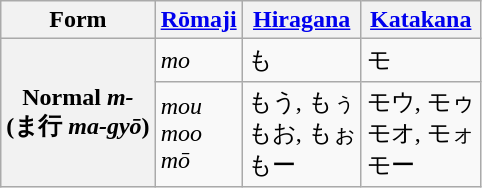<table class="wikitable">
<tr>
<th>Form</th>
<th><a href='#'>Rōmaji</a></th>
<th><a href='#'>Hiragana</a></th>
<th><a href='#'>Katakana</a></th>
</tr>
<tr>
<th rowspan="2">Normal <em>m-</em><br>(ま行 <em>ma-gyō</em>)</th>
<td><em>mo</em></td>
<td>も</td>
<td>モ</td>
</tr>
<tr>
<td><em>mou</em><br><em>moo</em><br><em>mō</em></td>
<td>もう, もぅ<br>もお, もぉ<br>もー</td>
<td>モウ, モゥ<br>モオ, モォ<br>モー</td>
</tr>
</table>
